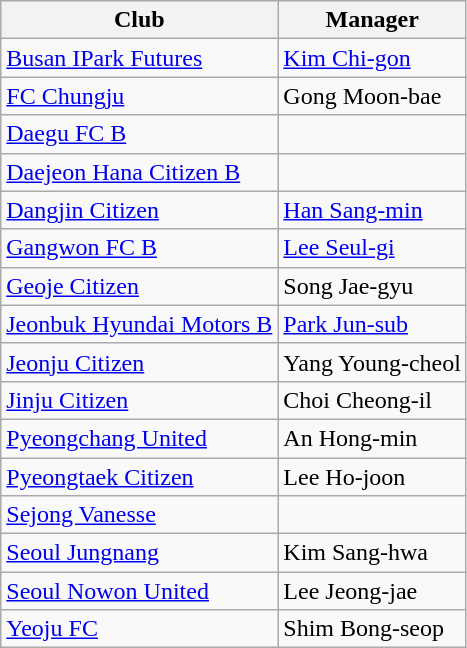<table class="wikitable sortable" style="text-align: left;">
<tr>
<th>Club</th>
<th>Manager</th>
</tr>
<tr>
<td><a href='#'>Busan IPark Futures</a></td>
<td> <a href='#'>Kim Chi-gon</a></td>
</tr>
<tr>
<td><a href='#'>FC Chungju</a></td>
<td> Gong Moon-bae</td>
</tr>
<tr>
<td><a href='#'>Daegu FC B</a></td>
<td></td>
</tr>
<tr>
<td><a href='#'>Daejeon Hana Citizen B</a></td>
<td></td>
</tr>
<tr>
<td><a href='#'>Dangjin Citizen</a></td>
<td> <a href='#'>Han Sang-min</a></td>
</tr>
<tr>
<td><a href='#'>Gangwon FC B</a></td>
<td> <a href='#'>Lee Seul-gi</a></td>
</tr>
<tr>
<td><a href='#'>Geoje Citizen</a></td>
<td> Song Jae-gyu</td>
</tr>
<tr>
<td><a href='#'>Jeonbuk Hyundai Motors B</a></td>
<td> <a href='#'>Park Jun-sub</a></td>
</tr>
<tr>
<td><a href='#'>Jeonju Citizen</a></td>
<td> Yang Young-cheol</td>
</tr>
<tr>
<td><a href='#'>Jinju Citizen</a></td>
<td> Choi Cheong-il</td>
</tr>
<tr>
<td><a href='#'>Pyeongchang United</a></td>
<td> An Hong-min</td>
</tr>
<tr>
<td><a href='#'>Pyeongtaek Citizen</a></td>
<td> Lee Ho-joon</td>
</tr>
<tr>
<td><a href='#'>Sejong Vanesse</a></td>
<td></td>
</tr>
<tr>
<td><a href='#'>Seoul Jungnang</a></td>
<td> Kim Sang-hwa</td>
</tr>
<tr>
<td><a href='#'>Seoul Nowon United</a></td>
<td> Lee Jeong-jae</td>
</tr>
<tr>
<td><a href='#'>Yeoju FC</a></td>
<td> Shim Bong-seop</td>
</tr>
</table>
